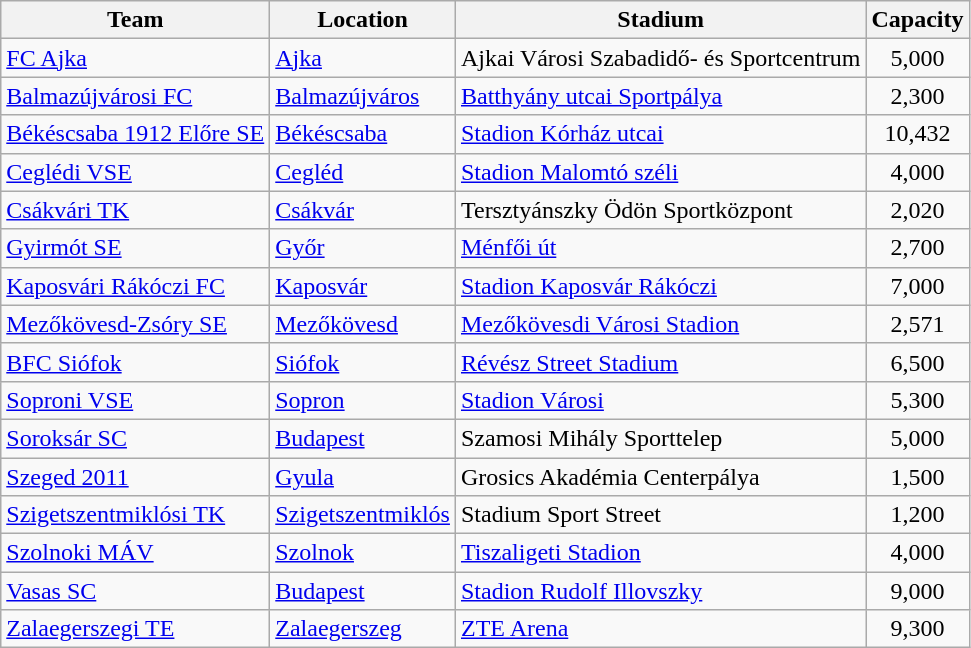<table class="wikitable sortable">
<tr>
<th>Team</th>
<th>Location</th>
<th>Stadium</th>
<th>Capacity</th>
</tr>
<tr>
<td><a href='#'>FC Ajka</a></td>
<td><a href='#'>Ajka</a></td>
<td>Ajkai Városi Szabadidő- és Sportcentrum</td>
<td style="text-align:center;">5,000</td>
</tr>
<tr>
<td><a href='#'>Balmazújvárosi FC</a></td>
<td><a href='#'>Balmazújváros</a></td>
<td><a href='#'>Batthyány utcai Sportpálya</a></td>
<td style="text-align:center;">2,300</td>
</tr>
<tr>
<td><a href='#'>Békéscsaba 1912 Előre SE</a></td>
<td><a href='#'>Békéscsaba</a></td>
<td><a href='#'>Stadion Kórház utcai</a></td>
<td style="text-align:center;">10,432</td>
</tr>
<tr>
<td><a href='#'>Ceglédi VSE</a></td>
<td><a href='#'>Cegléd</a></td>
<td><a href='#'>Stadion Malomtó széli</a></td>
<td style="text-align:center;">4,000</td>
</tr>
<tr>
<td><a href='#'>Csákvári TK</a></td>
<td><a href='#'>Csákvár</a></td>
<td>Tersztyánszky Ödön Sportközpont</td>
<td style="text-align:center;">2,020</td>
</tr>
<tr>
<td><a href='#'>Gyirmót SE</a></td>
<td><a href='#'>Győr</a></td>
<td><a href='#'>Ménfői út</a></td>
<td style="text-align:center;">2,700</td>
</tr>
<tr>
<td><a href='#'>Kaposvári Rákóczi FC</a></td>
<td><a href='#'>Kaposvár</a></td>
<td><a href='#'>Stadion Kaposvár Rákóczi</a></td>
<td style="text-align:center;">7,000</td>
</tr>
<tr>
<td><a href='#'>Mezőkövesd-Zsóry SE</a></td>
<td><a href='#'>Mezőkövesd</a></td>
<td><a href='#'>Mezőkövesdi Városi Stadion</a></td>
<td style="text-align:center;">2,571</td>
</tr>
<tr>
<td><a href='#'>BFC Siófok</a></td>
<td><a href='#'>Siófok</a></td>
<td><a href='#'>Révész Street Stadium</a></td>
<td style="text-align:center;">6,500</td>
</tr>
<tr>
<td><a href='#'>Soproni VSE</a></td>
<td><a href='#'>Sopron</a></td>
<td><a href='#'>Stadion Városi</a></td>
<td style="text-align:center;">5,300</td>
</tr>
<tr>
<td><a href='#'>Soroksár SC</a></td>
<td><a href='#'>Budapest</a></td>
<td>Szamosi Mihály Sporttelep</td>
<td style="text-align:center;">5,000</td>
</tr>
<tr>
<td><a href='#'>Szeged 2011</a></td>
<td><a href='#'>Gyula</a></td>
<td>Grosics Akadémia Centerpálya</td>
<td style="text-align:center;">1,500</td>
</tr>
<tr>
<td><a href='#'>Szigetszentmiklósi TK</a></td>
<td><a href='#'>Szigetszentmiklós</a></td>
<td>Stadium Sport Street</td>
<td style="text-align:center;">1,200</td>
</tr>
<tr>
<td><a href='#'>Szolnoki MÁV</a></td>
<td><a href='#'>Szolnok</a></td>
<td><a href='#'>Tiszaligeti Stadion</a></td>
<td style="text-align:center;">4,000</td>
</tr>
<tr>
<td><a href='#'>Vasas SC</a></td>
<td><a href='#'>Budapest</a></td>
<td><a href='#'>Stadion Rudolf Illovszky</a></td>
<td style="text-align:center;">9,000</td>
</tr>
<tr>
<td><a href='#'>Zalaegerszegi TE</a></td>
<td><a href='#'>Zalaegerszeg</a></td>
<td><a href='#'>ZTE Arena</a></td>
<td style="text-align:center;">9,300</td>
</tr>
</table>
